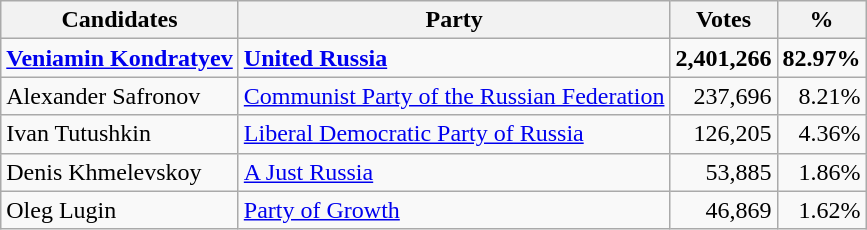<table class="wikitable sortable">
<tr>
<th>Candidates</th>
<th>Party</th>
<th>Votes</th>
<th>%</th>
</tr>
<tr>
<td><strong><a href='#'>Veniamin Kondratyev</a></strong></td>
<td><strong><a href='#'>United Russia</a></strong></td>
<td align="right"><strong>2,401,266</strong></td>
<td align="right"><strong>82.97%</strong></td>
</tr>
<tr>
<td>Alexander Safronov</td>
<td><a href='#'>Communist Party of the Russian Federation</a></td>
<td align="right">237,696</td>
<td align="right">8.21%</td>
</tr>
<tr>
<td>Ivan Tutushkin</td>
<td><a href='#'>Liberal Democratic Party of Russia</a></td>
<td align="right">126,205</td>
<td align="right">4.36%</td>
</tr>
<tr>
<td>Denis Khmelevskoy</td>
<td><a href='#'>A Just Russia</a></td>
<td align="right">53,885</td>
<td align="right">1.86%</td>
</tr>
<tr>
<td>Oleg Lugin</td>
<td><a href='#'>Party of Growth</a></td>
<td align="right">46,869</td>
<td align="right">1.62%</td>
</tr>
</table>
